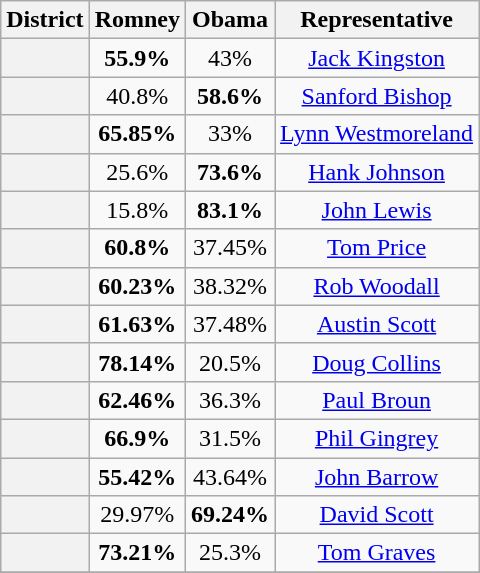<table class=wikitable>
<tr>
<th>District</th>
<th>Romney</th>
<th>Obama</th>
<th>Representative</th>
</tr>
<tr align=center>
<th></th>
<td><strong>55.9%</strong></td>
<td>43%</td>
<td><a href='#'>Jack Kingston</a></td>
</tr>
<tr align=center>
<th></th>
<td>40.8%</td>
<td><strong>58.6%</strong></td>
<td><a href='#'>Sanford Bishop</a></td>
</tr>
<tr align=center>
<th></th>
<td><strong>65.85%</strong></td>
<td>33%</td>
<td><a href='#'>Lynn Westmoreland</a></td>
</tr>
<tr align=center>
<th></th>
<td>25.6%</td>
<td><strong>73.6%</strong></td>
<td><a href='#'>Hank Johnson</a></td>
</tr>
<tr align=center>
<th></th>
<td>15.8%</td>
<td><strong>83.1%</strong></td>
<td><a href='#'>John Lewis</a></td>
</tr>
<tr align=center>
<th></th>
<td><strong>60.8%</strong></td>
<td>37.45%</td>
<td><a href='#'>Tom Price</a></td>
</tr>
<tr align=center>
<th></th>
<td><strong>60.23%</strong></td>
<td>38.32%</td>
<td><a href='#'>Rob Woodall</a></td>
</tr>
<tr align=center>
<th></th>
<td><strong>61.63%</strong></td>
<td>37.48%</td>
<td><a href='#'>Austin Scott</a></td>
</tr>
<tr align=center>
<th></th>
<td><strong>78.14%</strong></td>
<td>20.5%</td>
<td><a href='#'>Doug Collins</a></td>
</tr>
<tr align=center>
<th></th>
<td><strong>62.46%</strong></td>
<td>36.3%</td>
<td><a href='#'>Paul Broun</a></td>
</tr>
<tr align=center>
<th></th>
<td><strong>66.9%</strong></td>
<td>31.5%</td>
<td><a href='#'>Phil Gingrey</a></td>
</tr>
<tr align=center>
<th></th>
<td><strong>55.42%</strong></td>
<td>43.64%</td>
<td><a href='#'>John Barrow</a></td>
</tr>
<tr align=center>
<th></th>
<td>29.97%</td>
<td><strong>69.24%</strong></td>
<td><a href='#'>David Scott</a></td>
</tr>
<tr align=center>
<th></th>
<td><strong>73.21%</strong></td>
<td>25.3%</td>
<td><a href='#'>Tom Graves</a></td>
</tr>
<tr align=center>
</tr>
</table>
